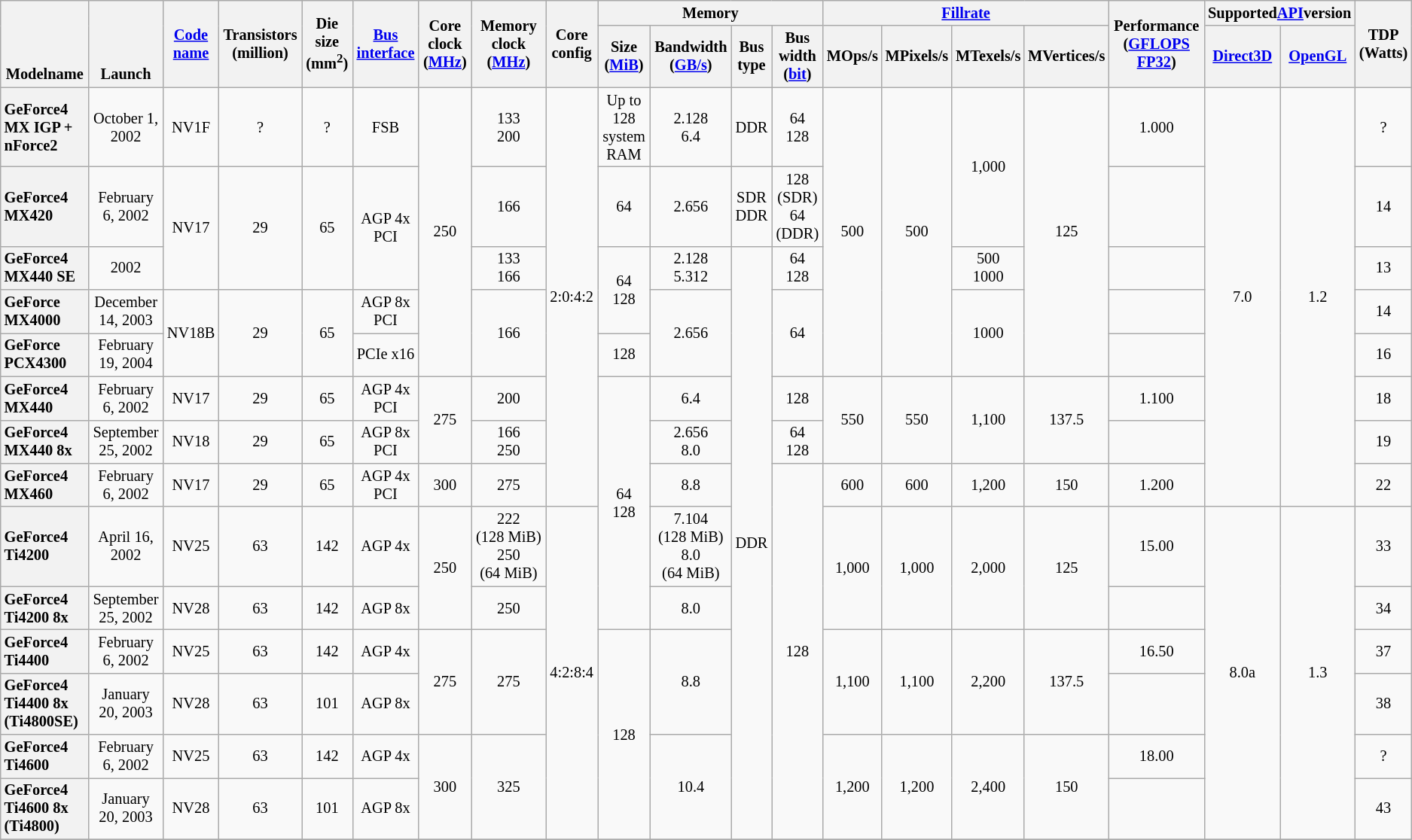<table class="mw-datatable wikitable sortable sort-under" style="font-size:85%; text-align:center;">
<tr>
<th rowspan="2" style="vertical-align: bottom">Modelname</th>
<th rowspan="2" style="vertical-align: bottom">Launch</th>
<th rowspan="2"><a href='#'>Code name</a></th>
<th rowspan="2">Transistors (million)</th>
<th rowspan="2">Die size (mm<sup>2</sup>)</th>
<th rowspan="2"><a href='#'>Bus</a> <a href='#'>interface</a></th>
<th rowspan="2">Core clock (<a href='#'>MHz</a>)</th>
<th rowspan="2">Memory clock (<a href='#'>MHz</a>)</th>
<th rowspan="2">Core config</th>
<th colspan="4">Memory</th>
<th colspan="4"><a href='#'>Fillrate</a></th>
<th rowspan="2">Performance (<a href='#'>GFLOPS</a> <a href='#'>FP32</a>)</th>
<th colspan="2">Supported<a href='#'>API</a>version</th>
<th rowspan="2">TDP (Watts)</th>
</tr>
<tr>
<th>Size (<a href='#'>MiB</a>)</th>
<th>Bandwidth (<a href='#'>GB/s</a>)</th>
<th>Bus type</th>
<th>Bus width (<a href='#'>bit</a>)</th>
<th>MOps/s</th>
<th>MPixels/s</th>
<th>MTexels/s</th>
<th>MVertices/s</th>
<th><a href='#'>Direct3D</a></th>
<th><a href='#'>OpenGL</a></th>
</tr>
<tr>
<th style="text-align:left">GeForce4 MX IGP + nForce2</th>
<td>October 1, 2002</td>
<td>NV1F</td>
<td>?</td>
<td>?</td>
<td>FSB</td>
<td rowspan="5">250</td>
<td>133<br>200</td>
<td rowspan="8">2:0:4:2</td>
<td>Up to 128 system RAM</td>
<td>2.128<br>6.4</td>
<td>DDR</td>
<td>64<br>128</td>
<td rowspan="5">500</td>
<td rowspan="5">500</td>
<td rowspan="2">1,000</td>
<td rowspan="5">125</td>
<td>1.000</td>
<td rowspan="8">7.0</td>
<td rowspan="8">1.2</td>
<td>?</td>
</tr>
<tr>
<th style="text-align:left">GeForce4 MX420</th>
<td>February 6, 2002</td>
<td rowspan="2">NV17</td>
<td rowspan="2">29</td>
<td rowspan="2">65</td>
<td rowspan="2">AGP 4x<br>PCI</td>
<td>166</td>
<td>64</td>
<td>2.656</td>
<td>SDR<br>DDR</td>
<td>128 (SDR)<br>64 (DDR)</td>
<td></td>
<td>14</td>
</tr>
<tr>
<th style="text-align:left">GeForce4 MX440 SE</th>
<td>2002</td>
<td>133<br>166</td>
<td rowspan="2">64<br>128</td>
<td>2.128 <br>5.312 </td>
<td rowspan="12">DDR</td>
<td>64 <br>128</td>
<td>500 <br>1000</td>
<td></td>
<td>13</td>
</tr>
<tr>
<th style="text-align:left">GeForce MX4000</th>
<td>December 14, 2003</td>
<td rowspan="2">NV18B</td>
<td rowspan="2">29</td>
<td rowspan="2">65</td>
<td>AGP 8x<br>PCI</td>
<td rowspan="2">166</td>
<td rowspan="2">2.656</td>
<td rowspan="2">64</td>
<td rowspan="2">1000</td>
<td></td>
<td>14</td>
</tr>
<tr>
<th style="text-align:left">GeForce PCX4300</th>
<td>February 19, 2004</td>
<td>PCIe x16</td>
<td>128</td>
<td></td>
<td>16</td>
</tr>
<tr>
<th style="text-align:left">GeForce4 MX440</th>
<td>February 6, 2002</td>
<td>NV17</td>
<td>29</td>
<td>65</td>
<td>AGP 4x<br>PCI</td>
<td rowspan="2">275</td>
<td>200</td>
<td rowspan="5">64<br>128</td>
<td>6.4</td>
<td>128</td>
<td rowspan="2">550</td>
<td rowspan="2">550</td>
<td rowspan="2">1,100</td>
<td rowspan="2">137.5</td>
<td>1.100</td>
<td>18</td>
</tr>
<tr>
<th style="text-align:left">GeForce4 MX440 8x</th>
<td>September 25, 2002</td>
<td>NV18</td>
<td>29</td>
<td>65</td>
<td>AGP 8x<br>PCI</td>
<td>166<br>250</td>
<td>2.656 <br>8.0</td>
<td>64<br>128</td>
<td></td>
<td>19</td>
</tr>
<tr>
<th style="text-align:left">GeForce4 MX460</th>
<td>February 6, 2002</td>
<td>NV17</td>
<td>29</td>
<td>65</td>
<td>AGP 4x<br>PCI</td>
<td>300</td>
<td>275</td>
<td>8.8</td>
<td rowspan="7">128</td>
<td>600</td>
<td>600</td>
<td>1,200</td>
<td>150</td>
<td>1.200</td>
<td>22</td>
</tr>
<tr>
<th style="text-align:left">GeForce4 Ti4200</th>
<td>April 16, 2002</td>
<td>NV25</td>
<td>63</td>
<td>142</td>
<td>AGP 4x</td>
<td rowspan="2">250</td>
<td>222 (128 MiB)<br>250 (64 MiB)</td>
<td rowspan="6">4:2:8:4</td>
<td>7.104 (128 MiB)<br>8.0 (64 MiB)</td>
<td rowspan="2">1,000</td>
<td rowspan="2">1,000</td>
<td rowspan="2">2,000</td>
<td rowspan="2">125</td>
<td>15.00</td>
<td rowspan="6">8.0a</td>
<td rowspan="6">1.3</td>
<td>33</td>
</tr>
<tr>
<th style="text-align:left">GeForce4 Ti4200 8x</th>
<td>September 25, 2002</td>
<td>NV28</td>
<td>63</td>
<td>142</td>
<td>AGP 8x</td>
<td>250</td>
<td>8.0</td>
<td></td>
<td>34</td>
</tr>
<tr>
<th style="text-align:left">GeForce4 Ti4400</th>
<td>February 6, 2002</td>
<td>NV25</td>
<td>63</td>
<td>142</td>
<td>AGP 4x</td>
<td rowspan="2">275</td>
<td rowspan="2">275</td>
<td rowspan="4">128</td>
<td rowspan="2">8.8</td>
<td rowspan="2">1,100</td>
<td rowspan="2">1,100</td>
<td rowspan="2">2,200</td>
<td rowspan="2">137.5</td>
<td>16.50</td>
<td>37</td>
</tr>
<tr>
<th style="text-align:left">GeForce4 Ti4400 8x <br>(Ti4800SE)</th>
<td>January 20, 2003</td>
<td>NV28</td>
<td>63</td>
<td>101</td>
<td>AGP 8x</td>
<td></td>
<td>38</td>
</tr>
<tr>
<th style="text-align:left">GeForce4 Ti4600</th>
<td>February 6, 2002</td>
<td>NV25</td>
<td>63</td>
<td>142</td>
<td>AGP 4x</td>
<td rowspan="2">300</td>
<td rowspan="2">325</td>
<td rowspan="2">10.4</td>
<td rowspan="2">1,200</td>
<td rowspan="2">1,200</td>
<td rowspan="2">2,400</td>
<td rowspan="2">150</td>
<td>18.00</td>
<td>?</td>
</tr>
<tr>
<th style="text-align:left">GeForce4 Ti4600 8x <br>(Ti4800)</th>
<td>January 20, 2003</td>
<td>NV28</td>
<td>63</td>
<td>101</td>
<td>AGP 8x</td>
<td></td>
<td>43</td>
</tr>
<tr>
</tr>
</table>
